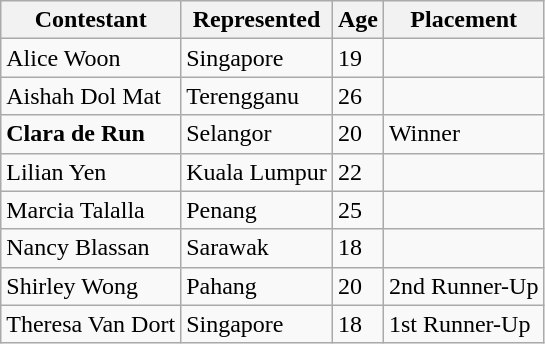<table class="wikitable">
<tr>
<th>Contestant</th>
<th>Represented</th>
<th>Age</th>
<th>Placement</th>
</tr>
<tr>
<td>Alice Woon</td>
<td>Singapore</td>
<td>19</td>
<td></td>
</tr>
<tr>
<td>Aishah Dol Mat</td>
<td>Terengganu</td>
<td>26</td>
<td></td>
</tr>
<tr>
<td><strong>Clara de Run</strong></td>
<td>Selangor</td>
<td>20</td>
<td>Winner</td>
</tr>
<tr>
<td>Lilian Yen</td>
<td>Kuala Lumpur</td>
<td>22</td>
<td></td>
</tr>
<tr>
<td>Marcia Talalla</td>
<td>Penang</td>
<td>25</td>
<td></td>
</tr>
<tr>
<td>Nancy Blassan</td>
<td>Sarawak</td>
<td>18</td>
<td></td>
</tr>
<tr>
<td>Shirley Wong</td>
<td>Pahang</td>
<td>20</td>
<td>2nd Runner-Up</td>
</tr>
<tr>
<td>Theresa Van Dort</td>
<td>Singapore</td>
<td>18</td>
<td>1st Runner-Up</td>
</tr>
</table>
